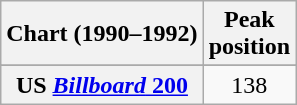<table class="wikitable sortable plainrowheaders">
<tr>
<th scope="col">Chart (1990–1992)</th>
<th scope="col">Peak<br>position</th>
</tr>
<tr>
</tr>
<tr>
<th scope="row">US <a href='#'><em>Billboard</em> 200</a></th>
<td style="text-align:center">138</td>
</tr>
</table>
